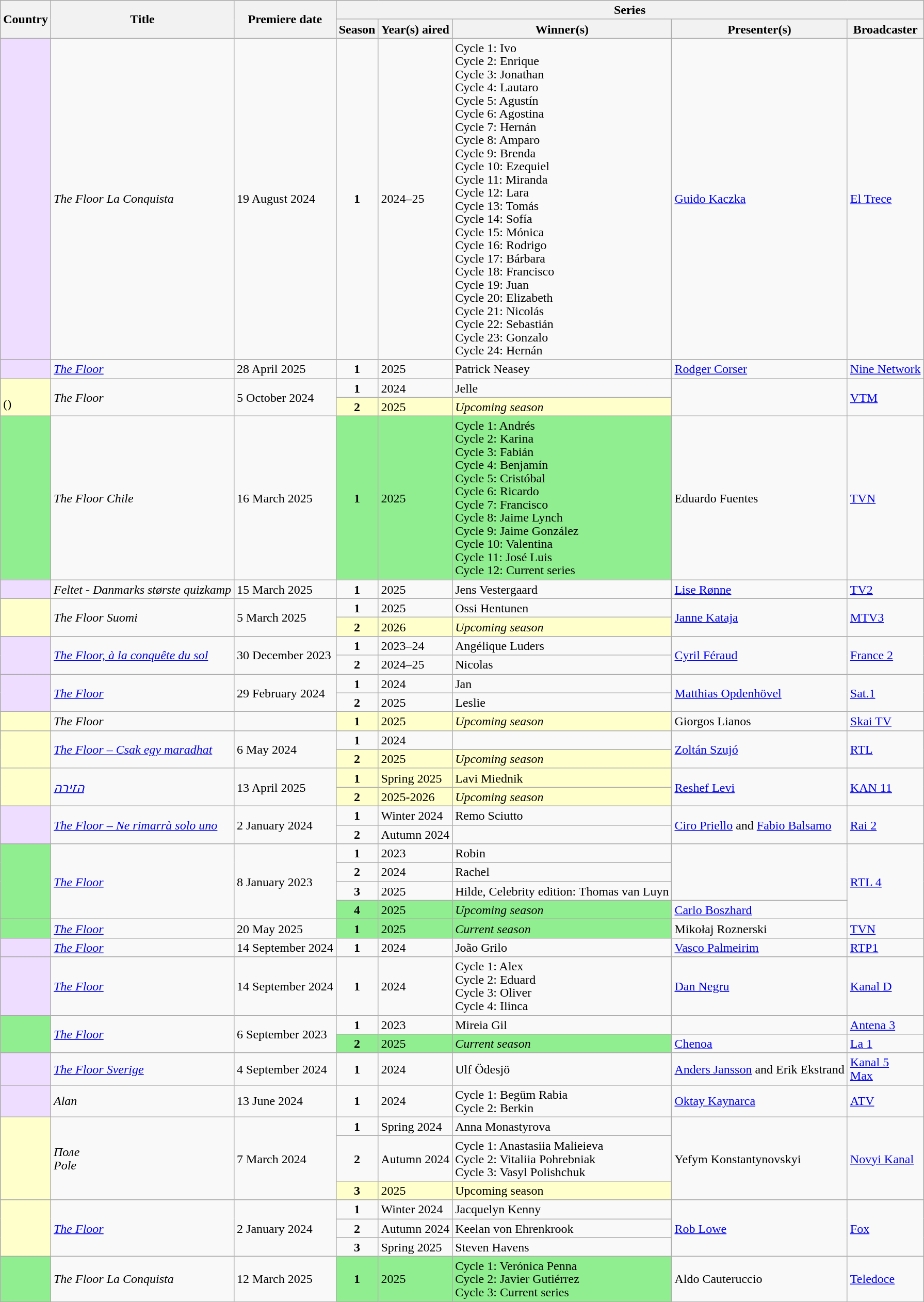<table class="wikitable" style="text-align:left; line-height:17px;">
<tr>
<th rowspan="2">Country</th>
<th rowspan="2">Title</th>
<th rowspan="2">Premiere date</th>
<th colspan="5">Series</th>
</tr>
<tr>
<th>Season</th>
<th>Year(s) aired</th>
<th>Winner(s)</th>
<th>Presenter(s)</th>
<th>Broadcaster</th>
</tr>
<tr>
<td bgcolor="EEDDFF"></td>
<td><em>The Floor La Conquista</em></td>
<td>19 August 2024</td>
<td align="center"><strong>1</strong></td>
<td>2024–25</td>
<td>Cycle 1: Ivo<br>Cycle 2:  Enrique<br>Cycle 3: Jonathan<br>Cycle 4: Lautaro<br>Cycle 5: Agustín<br>Cycle 6: Agostina<br>Cycle 7: Hernán<br>Cycle 8: Amparo<br>Cycle 9: Brenda<br>Cycle 10: Ezequiel<br>Cycle 11: Miranda<br>Cycle 12: Lara<br>Cycle 13: Tomás<br>Cycle 14: Sofía<br>Cycle 15: Mónica<br>Cycle 16: Rodrigo<br>Cycle 17: Bárbara<br>Cycle 18: Francisco<br>Cycle 19: Juan<br>Cycle 20: Elizabeth<br>Cycle 21: Nicolás<br>Cycle 22: Sebastián<br>Cycle 23: Gonzalo<br>Cycle 24: Hernán</td>
<td><a href='#'>Guido Kaczka</a></td>
<td><a href='#'>El Trece</a></td>
</tr>
<tr>
<td bgcolor="EEDDFF"></td>
<td><em><a href='#'>The Floor</a></em></td>
<td>28 April 2025</td>
<td align="center"><strong>1</strong></td>
<td>2025</td>
<td>Patrick Neasey</td>
<td><a href='#'>Rodger Corser</a></td>
<td><a href='#'>Nine Network</a></td>
</tr>
<tr>
<td rowspan="2" bgcolor="FFFFCC"><br>()</td>
<td rowspan="2"><em>The Floor</em></td>
<td rowspan="2">5 October 2024</td>
<td align="center"><strong>1</strong></td>
<td>2024</td>
<td>Jelle</td>
<td rowspan="2"></td>
<td rowspan="2"><a href='#'>VTM</a></td>
</tr>
<tr>
<td bgcolor="FFFFCC" align="center"><strong>2</strong></td>
<td bgcolor="FFFFCC">2025</td>
<td bgcolor="FFFFCC"><em>Upcoming season</em></td>
</tr>
<tr>
<td bgcolor="lightgreen"></td>
<td><em>The Floor Chile</em></td>
<td>16 March 2025</td>
<td bgcolor="lightgreen" align="center"><strong>1</strong></td>
<td bgcolor="lightgreen">2025</td>
<td bgcolor="lightgreen">Cycle 1: Andrés<br>Cycle 2: Karina<br>Cycle 3: Fabián<br>Cycle 4: Benjamín<br>Cycle 5: Cristóbal<br>Cycle 6: Ricardo<br>Cycle 7: Francisco<br>Cycle 8: Jaime Lynch<br>Cycle 9: Jaime González<br>Cycle 10: Valentina<br>Cycle 11: José Luis<br>Cycle 12: Current series</td>
<td>Eduardo Fuentes</td>
<td><a href='#'>TVN</a></td>
</tr>
<tr>
<td bgcolor="EEDDFF"></td>
<td><em>Feltet - Danmarks største quizkamp</em></td>
<td>15 March 2025</td>
<td align="center"><strong>1</strong></td>
<td>2025</td>
<td>Jens Vestergaard</td>
<td><a href='#'>Lise Rønne</a></td>
<td><a href='#'>TV2</a></td>
</tr>
<tr>
<td rowspan="2" bgcolor="FFFFCC"></td>
<td rowspan="2"><em>The Floor Suomi</em></td>
<td rowspan="2">5 March 2025</td>
<td align="center"><strong>1</strong></td>
<td>2025</td>
<td>Ossi Hentunen</td>
<td rowspan="2"><a href='#'>Janne Kataja</a></td>
<td rowspan="2"><a href='#'>MTV3</a></td>
</tr>
<tr>
<td bgcolor="FFFFCC" align="center"><strong>2</strong></td>
<td bgcolor="FFFFCC">2026</td>
<td bgcolor="FFFFCC"><em>Upcoming season</em></td>
</tr>
<tr>
<td rowspan="2" bgcolor="EEDDFF"></td>
<td rowspan="2"><em><a href='#'>The Floor, à la conquête du sol</a></em></td>
<td rowspan="2">30 December 2023</td>
<td align="center"><strong>1</strong></td>
<td>2023–24</td>
<td>Angélique Luders</td>
<td rowspan="2"><a href='#'>Cyril Féraud</a></td>
<td rowspan="2"><a href='#'>France 2</a></td>
</tr>
<tr>
<td align="center"><strong>2</strong></td>
<td>2024–25</td>
<td>Nicolas</td>
</tr>
<tr>
<td rowspan="2" bgcolor="EEDDFF"></td>
<td rowspan="2"><em><a href='#'>The Floor</a></em></td>
<td rowspan="2">29 February 2024</td>
<td align="center"><strong>1</strong></td>
<td>2024</td>
<td>Jan</td>
<td rowspan="2"><a href='#'>Matthias Opdenhövel</a></td>
<td rowspan="2"><a href='#'>Sat.1</a></td>
</tr>
<tr>
<td align="center"><strong>2</strong></td>
<td>2025</td>
<td>Leslie</td>
</tr>
<tr>
<td bgcolor="FFFFCC"></td>
<td><em>The Floor</em></td>
<td></td>
<td bgcolor="FFFFCC" align="center"><strong>1</strong></td>
<td bgcolor="FFFFCC">2025</td>
<td bgcolor="FFFFCC"><em>Upcoming season</em></td>
<td>Giorgos Lianos</td>
<td><a href='#'>Skai TV</a></td>
</tr>
<tr>
<td rowspan="2" bgcolor="FFFFCC"></td>
<td rowspan="2"><em><a href='#'>The Floor – Csak egy maradhat</a></em></td>
<td rowspan="2">6 May 2024</td>
<td align="center"><strong>1</strong></td>
<td>2024</td>
<td></td>
<td rowspan="2"><a href='#'>Zoltán Szujó</a></td>
<td rowspan="2"><a href='#'>RTL</a></td>
</tr>
<tr bgcolor="FFFFCC">
<td align="center"><strong>2</strong></td>
<td>2025</td>
<td><em>Upcoming season</em></td>
</tr>
<tr>
<td rowspan="2" bgcolor="FFFFCC"></td>
<td rowspan="2"><em><a href='#'>הזירה</a></em><br></td>
<td rowspan="2">13 April 2025</td>
<td bgcolor="FFFFCC" align="center"><strong>1</strong></td>
<td bgcolor="FFFFCC">Spring 2025</td>
<td bgcolor="FFFFCC">Lavi Miednik</td>
<td rowspan="2"><a href='#'>Reshef Levi</a></td>
<td rowspan="2"><a href='#'>KAN 11</a></td>
</tr>
<tr>
<td bgcolor="FFFFCC"  align="center"><strong>2</strong></td>
<td bgcolor="FFFFCC">2025-2026</td>
<td bgcolor="FFFFCC"><em>Upcoming season</em></td>
</tr>
<tr>
<td rowspan="2" bgcolor="EEDDFF"></td>
<td rowspan="2"><em><a href='#'>The Floor – Ne rimarrà solo uno</a></em></td>
<td rowspan="2">2 January 2024</td>
<td align="center"><strong>1</strong></td>
<td>Winter 2024</td>
<td>Remo Sciutto</td>
<td rowspan="2"><a href='#'>Ciro Priello</a> and <a href='#'>Fabio Balsamo</a></td>
<td rowspan="2"><a href='#'>Rai 2</a></td>
</tr>
<tr>
<td align="center"><strong>2</strong></td>
<td>Autumn 2024</td>
<td></td>
</tr>
<tr>
<td rowspan="4" bgcolor="lightgreen"><strong><br></strong></td>
<td rowspan="4"><em><a href='#'>The Floor</a></em></td>
<td rowspan="4">8 January 2023</td>
<td align="center"><strong>1</strong></td>
<td>2023</td>
<td>Robin</td>
<td rowspan="3"></td>
<td rowspan="4"><a href='#'>RTL 4</a></td>
</tr>
<tr>
<td align="center"><strong>2</strong></td>
<td>2024</td>
<td>Rachel</td>
</tr>
<tr>
<td align="center"><strong>3</strong></td>
<td>2025</td>
<td>Hilde, Celebrity edition: Thomas van Luyn</td>
</tr>
<tr>
<td bgcolor="lightgreen" align="center"><strong>4</strong></td>
<td bgcolor="lightgreen">2025</td>
<td bgcolor="lightgreen"><em>Upcoming season</em></td>
<td><a href='#'>Carlo Boszhard</a></td>
</tr>
<tr>
<td bgcolor="lightgreen"></td>
<td><em><a href='#'>The Floor</a></em></td>
<td>20 May 2025</td>
<td bgcolor="lightgreen" align="center"><strong>1</strong></td>
<td bgcolor="lightgreen">2025</td>
<td bgcolor="lightgreen"><em>Current season</em></td>
<td>Mikołaj Roznerski</td>
<td><a href='#'>TVN</a></td>
</tr>
<tr>
<td bgcolor="EEDDFF"></td>
<td><em><a href='#'>The Floor</a></em></td>
<td>14 September 2024</td>
<td align="center"><strong>1</strong></td>
<td>2024</td>
<td>João Grilo</td>
<td><a href='#'>Vasco Palmeirim</a></td>
<td><a href='#'>RTP1</a></td>
</tr>
<tr>
<td bgcolor="EEDDFF"></td>
<td><em><a href='#'>The Floor</a></em></td>
<td>14 September 2024</td>
<td align="center"><strong>1</strong></td>
<td>2024</td>
<td>Cycle 1: Alex<br>Cycle 2: Eduard<br>Cycle 3: Oliver<br>Cycle 4: Ilinca</td>
<td><a href='#'>Dan Negru</a></td>
<td><a href='#'>Kanal D</a></td>
</tr>
<tr>
<td rowspan="2" bgcolor="lightgreen"></td>
<td rowspan="2"><em><a href='#'>The Floor</a></em></td>
<td rowspan="2">6 September 2023</td>
<td align="center"><strong>1</strong></td>
<td>2023</td>
<td>Mireia Gil</td>
<td></td>
<td><a href='#'>Antena 3</a></td>
</tr>
<tr>
<td bgcolor="lightgreen" align="center"><strong>2</strong></td>
<td bgcolor="lightgreen">2025</td>
<td bgcolor="lightgreen"><em>Current season</em></td>
<td><a href='#'>Chenoa</a></td>
<td><a href='#'>La 1</a></td>
</tr>
<tr>
<td bgcolor="EEDDFF"></td>
<td><em><a href='#'>The Floor Sverige</a></em></td>
<td>4  September 2024</td>
<td align="center"><strong>1</strong></td>
<td>2024</td>
<td>Ulf Ödesjö</td>
<td><a href='#'>Anders Jansson</a> and Erik Ekstrand</td>
<td><a href='#'>Kanal 5</a><br><a href='#'>Max</a></td>
</tr>
<tr>
<td bgcolor="EEDDFF"></td>
<td><em>Alan</em></td>
<td>13 June 2024</td>
<td align="center"><strong>1</strong></td>
<td>2024</td>
<td>Cycle 1: Begüm Rabia<br>Cycle 2: Berkin</td>
<td><a href='#'>Oktay Kaynarca</a></td>
<td><a href='#'>ATV</a></td>
</tr>
<tr>
<td rowspan="3" bgcolor="FFFFCC"></td>
<td rowspan="3"><em>Поле</em><br><em>Pole</em></td>
<td rowspan="3">7 March 2024</td>
<td align="center"><strong>1</strong></td>
<td>Spring 2024</td>
<td>Anna Monastyrova</td>
<td rowspan="3">Yefym Konstantynovskyi</td>
<td rowspan="3"><a href='#'>Novyi Kanal</a></td>
</tr>
<tr>
<td align="center"><strong>2</strong></td>
<td>Autumn 2024</td>
<td>Cycle 1: Anastasiia Malieieva <br>Cycle 2: Vitaliia Pohrebniak <br>Cycle 3: Vasyl Polishchuk</td>
</tr>
<tr bgcolor="FFFFCC">
<td align="center"><strong>3</strong></td>
<td>2025</td>
<td>Upcoming season</td>
</tr>
<tr>
<td rowspan="3" bgcolor="FFFFCC"></td>
<td rowspan="3"><em><a href='#'>The Floor</a></em></td>
<td rowspan="3">2 January 2024</td>
<td align="center"><strong>1</strong></td>
<td>Winter 2024</td>
<td>Jacquelyn Kenny</td>
<td rowspan="3"><a href='#'>Rob Lowe</a></td>
<td rowspan="3"><a href='#'>Fox</a></td>
</tr>
<tr>
<td align="center"><strong>2</strong></td>
<td>Autumn 2024</td>
<td>Keelan von Ehrenkrook</td>
</tr>
<tr bgcolor=>
<td align="center"><strong>3</strong></td>
<td>Spring 2025</td>
<td>Steven Havens</td>
</tr>
<tr>
<td bgcolor="lightgreen"></td>
<td><em>The Floor La Conquista</em></td>
<td>12 March 2025</td>
<td bgcolor="lightgreen" align="center"><strong>1</strong></td>
<td bgcolor="lightgreen">2025</td>
<td bgcolor="lightgreen">Cycle 1: Verónica Penna<br>Cycle 2: Javier Gutiérrez<br>Cycle 3: Current series</td>
<td>Aldo Cauteruccio</td>
<td><a href='#'>Teledoce</a></td>
</tr>
</table>
